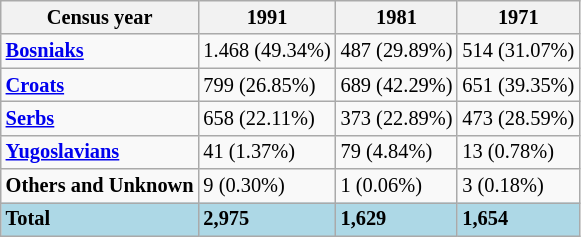<table class="wikitable" style="font-size: 85%;">
<tr>
<th>Census year</th>
<th>1991</th>
<th>1981</th>
<th>1971</th>
</tr>
<tr>
<td><strong><a href='#'>Bosniaks</a></strong></td>
<td>1.468 (49.34%)</td>
<td>487 (29.89%)</td>
<td>514 (31.07%)</td>
</tr>
<tr>
<td><a href='#'><strong>Croats</strong></a></td>
<td>799 (26.85%)</td>
<td>689 (42.29%)</td>
<td>651 (39.35%)</td>
</tr>
<tr>
<td><strong><a href='#'>Serbs</a></strong></td>
<td>658 (22.11%)</td>
<td>373 (22.89%)</td>
<td>473 (28.59%)</td>
</tr>
<tr>
<td><strong><a href='#'>Yugoslavians</a></strong></td>
<td>41 (1.37%)</td>
<td>79 (4.84%)</td>
<td>13 (0.78%)</td>
</tr>
<tr>
<td><strong>Others and Unknown</strong></td>
<td>9 (0.30%)</td>
<td>1 (0.06%)</td>
<td>3 (0.18%)</td>
</tr>
<tr>
<td style="background:lightblue"><strong>Total</strong></td>
<td style="background:lightblue"><strong>2,975</strong></td>
<td style="background:lightblue"><strong>1,629</strong></td>
<td style="background:lightblue"><strong>1,654</strong></td>
</tr>
</table>
